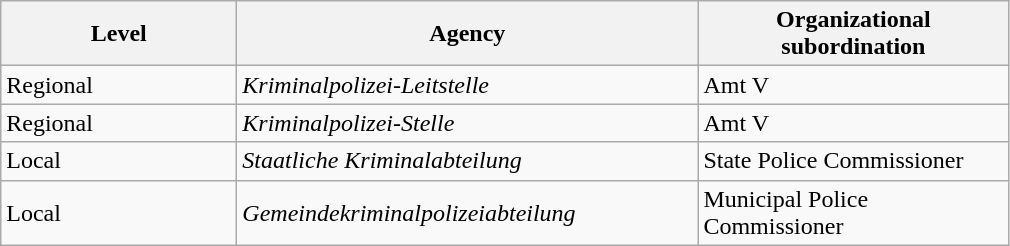<table class="wikitable">
<tr>
<th align="left" width="150">Level</th>
<th align="left" width="300">Agency</th>
<th align="left" width="200">Organizational subordination</th>
</tr>
<tr>
<td>Regional</td>
<td><em>Kriminalpolizei-Leitstelle</em><br></td>
<td>Amt V</td>
</tr>
<tr>
<td>Regional</td>
<td><em>Kriminalpolizei-Stelle</em><br></td>
<td>Amt V</td>
</tr>
<tr>
<td>Local</td>
<td><em>Staatliche Kriminalabteilung</em><br></td>
<td>State Police Commissioner</td>
</tr>
<tr>
<td>Local</td>
<td><em>Gemeindekriminalpolizeiabteilung</em><br></td>
<td>Municipal Police Commissioner</td>
</tr>
</table>
